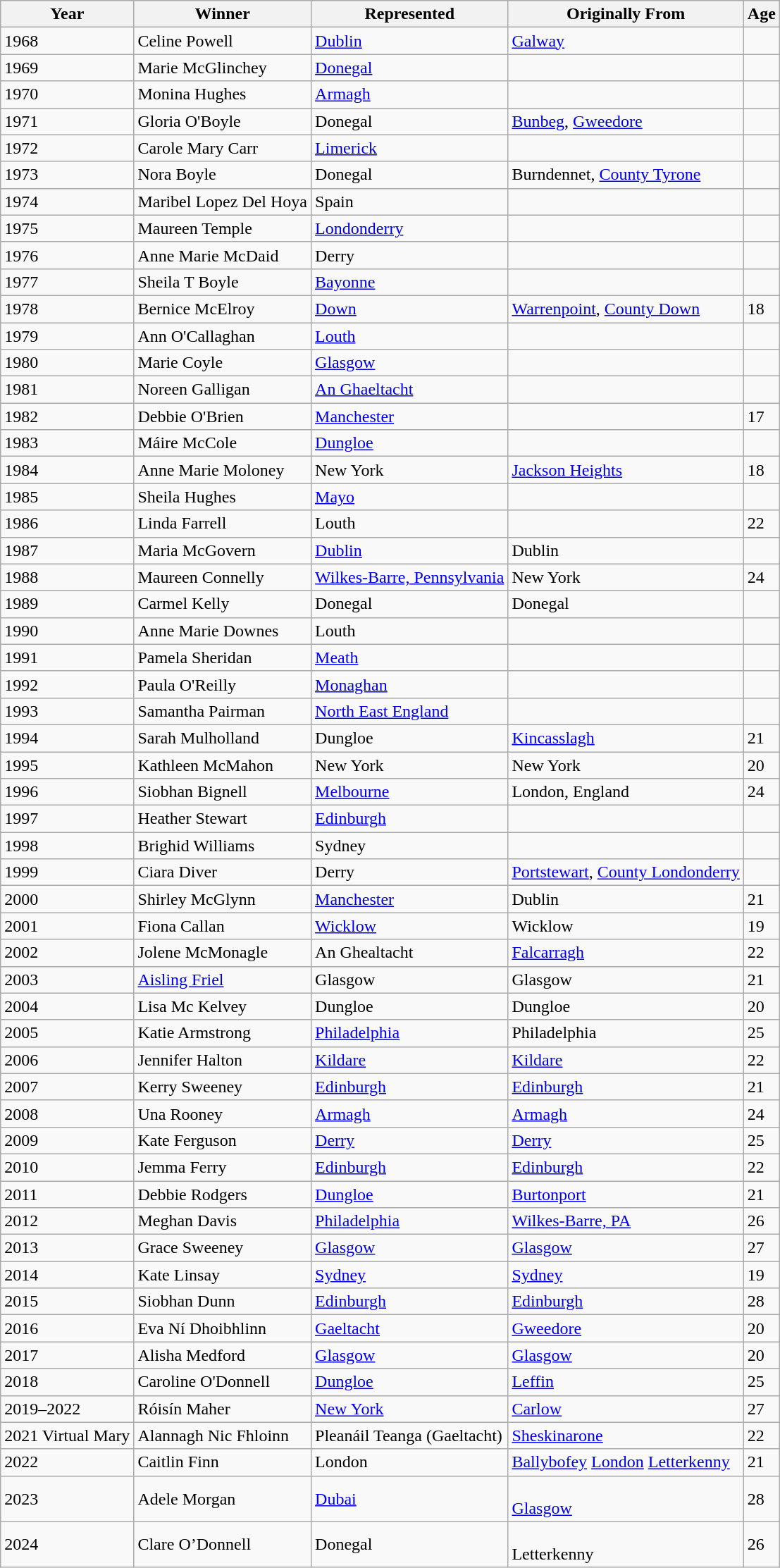<table class="wikitable">
<tr>
<th>Year</th>
<th>Winner</th>
<th>Represented</th>
<th>Originally From</th>
<th>Age</th>
</tr>
<tr>
<td>1968</td>
<td>Celine Powell</td>
<td><a href='#'>Dublin</a></td>
<td><a href='#'>Galway</a></td>
<td></td>
</tr>
<tr>
<td>1969</td>
<td>Marie McGlinchey</td>
<td><a href='#'>Donegal</a></td>
<td></td>
<td></td>
</tr>
<tr>
<td>1970</td>
<td>Monina Hughes</td>
<td><a href='#'>Armagh</a></td>
<td></td>
<td></td>
</tr>
<tr>
<td>1971</td>
<td>Gloria O'Boyle</td>
<td>Donegal</td>
<td><a href='#'>Bunbeg</a>, <a href='#'>Gweedore</a></td>
<td></td>
</tr>
<tr>
<td>1972</td>
<td>Carole Mary Carr</td>
<td><a href='#'>Limerick</a></td>
<td></td>
<td></td>
</tr>
<tr>
<td>1973</td>
<td>Nora Boyle</td>
<td>Donegal</td>
<td>Burndennet, <a href='#'>County Tyrone</a></td>
<td></td>
</tr>
<tr>
<td>1974</td>
<td>Maribel Lopez Del Hoya</td>
<td>Spain</td>
<td></td>
<td></td>
</tr>
<tr>
<td>1975</td>
<td>Maureen Temple</td>
<td><a href='#'>Londonderry</a></td>
<td></td>
<td></td>
</tr>
<tr>
<td>1976</td>
<td>Anne Marie McDaid</td>
<td>Derry</td>
<td></td>
<td></td>
</tr>
<tr>
<td>1977</td>
<td>Sheila T Boyle</td>
<td><a href='#'>Bayonne</a></td>
<td></td>
<td></td>
</tr>
<tr>
<td>1978</td>
<td>Bernice McElroy</td>
<td><a href='#'>Down</a></td>
<td><a href='#'>Warrenpoint</a>, <a href='#'>County Down</a></td>
<td>18</td>
</tr>
<tr>
<td>1979</td>
<td>Ann O'Callaghan</td>
<td><a href='#'>Louth</a></td>
<td></td>
<td></td>
</tr>
<tr>
<td>1980</td>
<td>Marie Coyle</td>
<td><a href='#'>Glasgow</a></td>
<td></td>
<td></td>
</tr>
<tr>
<td>1981</td>
<td>Noreen Galligan</td>
<td><a href='#'>An Ghaeltacht</a></td>
<td></td>
<td></td>
</tr>
<tr>
<td>1982</td>
<td>Debbie O'Brien</td>
<td><a href='#'>Manchester</a></td>
<td></td>
<td>17</td>
</tr>
<tr>
<td>1983</td>
<td>Máire McCole</td>
<td><a href='#'>Dungloe</a></td>
<td></td>
<td></td>
</tr>
<tr>
<td>1984</td>
<td>Anne Marie Moloney</td>
<td>New York</td>
<td><a href='#'>Jackson Heights</a></td>
<td>18</td>
</tr>
<tr>
<td>1985</td>
<td>Sheila Hughes</td>
<td><a href='#'>Mayo</a></td>
<td></td>
<td></td>
</tr>
<tr>
<td>1986</td>
<td>Linda Farrell</td>
<td>Louth</td>
<td></td>
<td>22</td>
</tr>
<tr>
<td>1987</td>
<td>Maria McGovern</td>
<td><a href='#'>Dublin</a></td>
<td>Dublin</td>
<td></td>
</tr>
<tr>
<td>1988</td>
<td>Maureen Connelly</td>
<td><a href='#'>Wilkes-Barre, Pennsylvania</a></td>
<td>New York</td>
<td>24</td>
</tr>
<tr>
<td>1989</td>
<td>Carmel Kelly</td>
<td>Donegal</td>
<td>Donegal</td>
<td></td>
</tr>
<tr>
<td>1990</td>
<td>Anne Marie Downes</td>
<td>Louth</td>
<td></td>
<td></td>
</tr>
<tr>
<td>1991</td>
<td>Pamela Sheridan</td>
<td><a href='#'>Meath</a></td>
<td></td>
<td></td>
</tr>
<tr>
<td>1992</td>
<td>Paula O'Reilly</td>
<td><a href='#'>Monaghan</a></td>
<td></td>
<td></td>
</tr>
<tr>
<td>1993</td>
<td>Samantha Pairman</td>
<td><a href='#'>North East England</a></td>
<td></td>
<td></td>
</tr>
<tr>
<td>1994</td>
<td>Sarah Mulholland</td>
<td>Dungloe</td>
<td><a href='#'>Kincasslagh</a></td>
<td>21</td>
</tr>
<tr>
<td>1995</td>
<td>Kathleen McMahon</td>
<td>New York</td>
<td>New York</td>
<td>20</td>
</tr>
<tr>
<td>1996</td>
<td>Siobhan Bignell</td>
<td><a href='#'>Melbourne</a></td>
<td>London, England</td>
<td>24</td>
</tr>
<tr>
<td>1997</td>
<td>Heather Stewart</td>
<td><a href='#'>Edinburgh</a></td>
<td></td>
<td></td>
</tr>
<tr>
<td>1998</td>
<td>Brighid Williams</td>
<td>Sydney</td>
<td></td>
<td></td>
</tr>
<tr>
<td>1999</td>
<td>Ciara Diver</td>
<td>Derry</td>
<td><a href='#'>Portstewart</a>, <a href='#'>County Londonderry</a></td>
<td></td>
</tr>
<tr>
<td>2000</td>
<td>Shirley McGlynn</td>
<td><a href='#'>Manchester</a></td>
<td>Dublin</td>
<td>21</td>
</tr>
<tr>
<td>2001</td>
<td>Fiona Callan</td>
<td><a href='#'>Wicklow</a></td>
<td>Wicklow</td>
<td>19</td>
</tr>
<tr>
<td>2002</td>
<td>Jolene McMonagle</td>
<td>An Ghealtacht</td>
<td><a href='#'>Falcarragh</a></td>
<td>22</td>
</tr>
<tr>
<td>2003</td>
<td><a href='#'>Aisling Friel</a></td>
<td>Glasgow</td>
<td>Glasgow</td>
<td>21</td>
</tr>
<tr>
<td>2004</td>
<td>Lisa Mc Kelvey</td>
<td>Dungloe</td>
<td>Dungloe</td>
<td>20</td>
</tr>
<tr>
<td>2005</td>
<td>Katie Armstrong</td>
<td><a href='#'>Philadelphia</a></td>
<td>Philadelphia</td>
<td>25</td>
</tr>
<tr>
<td>2006</td>
<td>Jennifer Halton</td>
<td><a href='#'>Kildare</a></td>
<td><a href='#'>Kildare</a></td>
<td>22</td>
</tr>
<tr>
<td>2007</td>
<td>Kerry Sweeney</td>
<td><a href='#'>Edinburgh</a></td>
<td><a href='#'>Edinburgh</a></td>
<td>21</td>
</tr>
<tr>
<td>2008</td>
<td>Una Rooney</td>
<td><a href='#'>Armagh</a></td>
<td><a href='#'>Armagh</a></td>
<td>24</td>
</tr>
<tr>
<td>2009</td>
<td>Kate Ferguson</td>
<td><a href='#'>Derry</a></td>
<td><a href='#'>Derry</a></td>
<td>25</td>
</tr>
<tr>
<td>2010</td>
<td>Jemma Ferry</td>
<td><a href='#'>Edinburgh</a></td>
<td><a href='#'>Edinburgh</a></td>
<td>22</td>
</tr>
<tr>
<td>2011</td>
<td>Debbie Rodgers</td>
<td><a href='#'>Dungloe</a></td>
<td><a href='#'>Burtonport</a></td>
<td>21</td>
</tr>
<tr>
<td>2012</td>
<td>Meghan Davis</td>
<td><a href='#'>Philadelphia</a></td>
<td><a href='#'>Wilkes-Barre, PA</a></td>
<td>26</td>
</tr>
<tr>
<td>2013</td>
<td>Grace Sweeney</td>
<td><a href='#'>Glasgow</a></td>
<td><a href='#'>Glasgow</a></td>
<td>27</td>
</tr>
<tr>
<td>2014</td>
<td>Kate Linsay</td>
<td><a href='#'>Sydney</a></td>
<td><a href='#'>Sydney</a></td>
<td>19</td>
</tr>
<tr>
<td>2015</td>
<td>Siobhan Dunn</td>
<td><a href='#'>Edinburgh</a></td>
<td><a href='#'>Edinburgh</a></td>
<td>28</td>
</tr>
<tr>
<td>2016</td>
<td>Eva Ní Dhoibhlinn</td>
<td><a href='#'>Gaeltacht</a></td>
<td><a href='#'>Gweedore</a></td>
<td>20</td>
</tr>
<tr>
<td>2017</td>
<td>Alisha Medford</td>
<td><a href='#'>Glasgow</a></td>
<td><a href='#'>Glasgow</a></td>
<td>20</td>
</tr>
<tr>
<td>2018</td>
<td>Caroline O'Donnell</td>
<td><a href='#'>Dungloe</a></td>
<td><a href='#'>Leffin</a></td>
<td>25</td>
</tr>
<tr>
<td>2019–2022</td>
<td>Róisín Maher</td>
<td><a href='#'>New York</a></td>
<td><a href='#'>Carlow</a></td>
<td>27</td>
</tr>
<tr>
<td>2021 Virtual Mary</td>
<td>Alannagh Nic Fhloinn</td>
<td>Pleanáil Teanga (Gaeltacht)</td>
<td><a href='#'>Sheskinarone</a></td>
<td>22</td>
</tr>
<tr>
<td>2022</td>
<td>Caitlin Finn</td>
<td>London</td>
<td><a href='#'>Ballybofey</a> <a href='#'>London</a> <a href='#'>Letterkenny</a></td>
<td>21</td>
</tr>
<tr>
<td>2023</td>
<td>Adele Morgan</td>
<td><a href='#'>Dubai</a></td>
<td><br><a href='#'>Glasgow</a></td>
<td>28</td>
</tr>
<tr>
<td>2024</td>
<td>Clare O’Donnell</td>
<td>Donegal</td>
<td><br>Letterkenny</td>
<td>26</td>
</tr>
</table>
